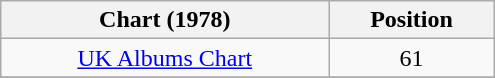<table class="wikitable" width="330px">
<tr>
<th align="center">Chart (1978)</th>
<th align="center">Position</th>
</tr>
<tr>
<td align="center"><a href='#'>UK Albums Chart</a></td>
<td align="center">61</td>
</tr>
<tr>
</tr>
</table>
